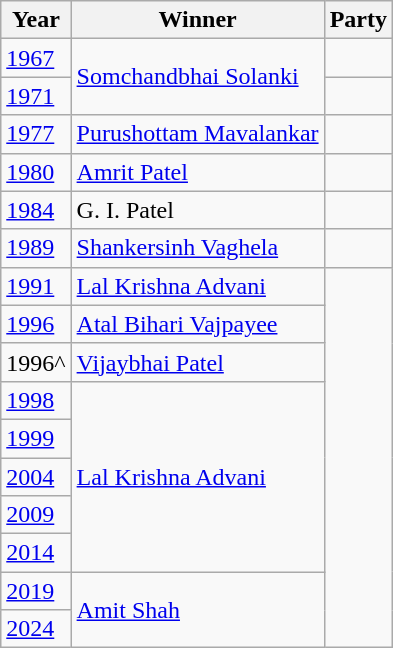<table class="wikitable sortable">
<tr>
<th>Year</th>
<th>Winner</th>
<th colspan="2">Party</th>
</tr>
<tr>
<td><a href='#'>1967</a></td>
<td rowspan="2"><a href='#'>Somchandbhai Solanki</a></td>
<td></td>
</tr>
<tr>
<td><a href='#'>1971</a></td>
<td></td>
</tr>
<tr>
<td><a href='#'>1977</a></td>
<td><a href='#'>Purushottam Mavalankar</a></td>
<td></td>
</tr>
<tr>
<td><a href='#'>1980</a></td>
<td><a href='#'>Amrit Patel</a></td>
<td></td>
</tr>
<tr>
<td><a href='#'>1984</a></td>
<td>G. I. Patel</td>
<td></td>
</tr>
<tr>
<td><a href='#'>1989</a></td>
<td><a href='#'>Shankersinh Vaghela</a></td>
<td></td>
</tr>
<tr>
<td><a href='#'>1991</a></td>
<td><a href='#'>Lal Krishna Advani</a></td>
</tr>
<tr>
<td><a href='#'>1996</a></td>
<td><a href='#'>Atal Bihari Vajpayee</a></td>
</tr>
<tr>
<td>1996^</td>
<td><a href='#'>Vijaybhai Patel</a></td>
</tr>
<tr>
<td><a href='#'>1998</a></td>
<td rowspan="5"><a href='#'>Lal Krishna Advani</a></td>
</tr>
<tr>
<td><a href='#'>1999</a></td>
</tr>
<tr>
<td><a href='#'>2004</a></td>
</tr>
<tr>
<td><a href='#'>2009</a></td>
</tr>
<tr>
<td><a href='#'>2014</a></td>
</tr>
<tr>
<td><a href='#'>2019</a></td>
<td rowspan="2"><a href='#'>Amit Shah</a></td>
</tr>
<tr>
<td><a href='#'>2024</a></td>
</tr>
</table>
